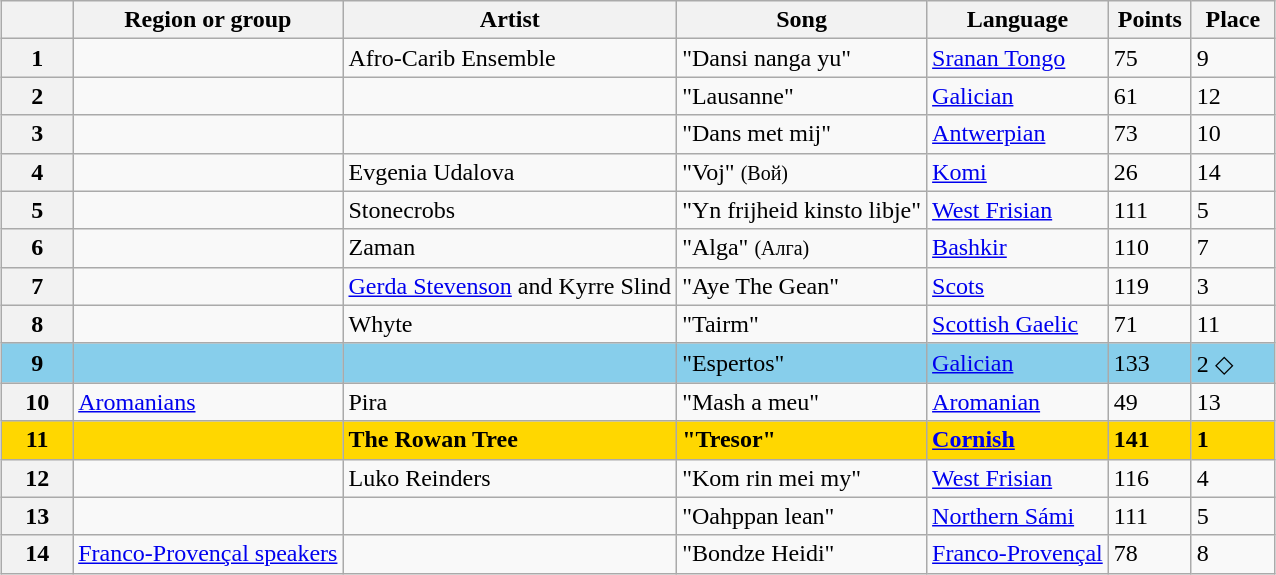<table class="sortable wikitable plainrowheaders" style="margin: 1em auto 1em auto; text-align:left;">
<tr>
<th scope="col" style="width:2.5em;"></th>
<th scope="col">Region or group</th>
<th scope="col">Artist</th>
<th scope="col">Song</th>
<th scope="col">Language</th>
<th scope="col" style="width:3em;">Points</th>
<th scope="col" style="width:3em;">Place</th>
</tr>
<tr>
<th scope="row" style="text-align:center;">1</th>
<td></td>
<td>Afro-Carib Ensemble</td>
<td>"Dansi nanga yu"</td>
<td><a href='#'>Sranan Tongo</a></td>
<td>75</td>
<td>9</td>
</tr>
<tr>
<th scope="row" style="text-align:center;">2</th>
<td></td>
<td></td>
<td>"Lausanne"</td>
<td><a href='#'>Galician</a></td>
<td>61</td>
<td>12</td>
</tr>
<tr>
<th scope="row" style="text-align:center;">3</th>
<td></td>
<td></td>
<td>"Dans met mij"</td>
<td><a href='#'>Antwerpian</a></td>
<td>73</td>
<td>10</td>
</tr>
<tr>
<th scope="row" style="text-align:center;">4</th>
<td></td>
<td>Evgenia Udalova</td>
<td>"Voj" <small>(Вой)</small></td>
<td><a href='#'>Komi</a></td>
<td>26</td>
<td>14</td>
</tr>
<tr>
<th scope="row" style="text-align:center;">5</th>
<td></td>
<td>Stonecrobs</td>
<td>"Yn frijheid kinsto libje"</td>
<td><a href='#'>West Frisian</a></td>
<td>111</td>
<td>5</td>
</tr>
<tr>
<th scope="row" style="text-align:center;">6</th>
<td></td>
<td>Zaman</td>
<td>"Alga" <small>(Алга)</small></td>
<td><a href='#'>Bashkir</a></td>
<td>110</td>
<td>7</td>
</tr>
<tr>
<th scope="row" style="text-align:center;">7</th>
<td></td>
<td><a href='#'>Gerda Stevenson</a> and Kyrre Slind</td>
<td>"Aye The Gean"</td>
<td><a href='#'>Scots</a></td>
<td>119</td>
<td>3</td>
</tr>
<tr>
<th scope="row" style="text-align:center;">8</th>
<td></td>
<td>Whyte</td>
<td>"Tairm"</td>
<td><a href='#'>Scottish Gaelic</a></td>
<td>71</td>
<td>11</td>
</tr>
<tr style="background:skyblue;">
<th scope="row" style="text-align:center; background:skyblue;">9</th>
<td></td>
<td></td>
<td>"Espertos"</td>
<td><a href='#'>Galician</a></td>
<td>133</td>
<td>2 ◇</td>
</tr>
<tr>
<th scope="row" style="text-align:center;">10</th>
<td> <a href='#'>Aromanians</a></td>
<td>Pira</td>
<td>"Mash a meu"</td>
<td><a href='#'>Aromanian</a></td>
<td>49</td>
<td>13</td>
</tr>
<tr style="font-weight: bold; background:gold;">
<th scope="row" style="text-align:center; font-weight:bold; background:gold;">11</th>
<td></td>
<td>The Rowan Tree</td>
<td>"Tresor"</td>
<td><a href='#'>Cornish</a></td>
<td>141</td>
<td>1</td>
</tr>
<tr>
<th scope="row" style="text-align:center;">12</th>
<td></td>
<td>Luko Reinders</td>
<td>"Kom rin mei my"</td>
<td><a href='#'>West Frisian</a></td>
<td>116</td>
<td>4</td>
</tr>
<tr>
<th scope="row" style="text-align:center;">13</th>
<td></td>
<td></td>
<td>"Oahppan lean"</td>
<td><a href='#'>Northern Sámi</a></td>
<td>111</td>
<td>5</td>
</tr>
<tr>
<th scope="row" style="text-align:center;">14</th>
<td> <a href='#'>Franco-Provençal speakers</a></td>
<td></td>
<td>"Bondze Heidi"</td>
<td><a href='#'>Franco-Provençal</a></td>
<td>78</td>
<td>8</td>
</tr>
</table>
